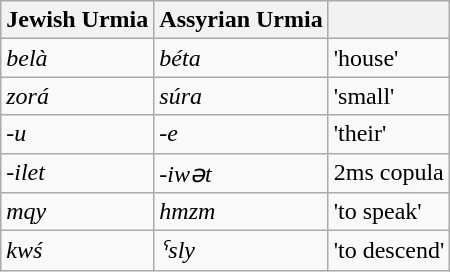<table class="wikitable">
<tr>
<th>Jewish Urmia</th>
<th>Assyrian Urmia</th>
<th></th>
</tr>
<tr>
<td><em>belà</em></td>
<td><em>béta</em></td>
<td>'house'</td>
</tr>
<tr>
<td><em>zorá</em></td>
<td><em>súra</em></td>
<td>'small'</td>
</tr>
<tr>
<td><em>-u</em></td>
<td><em>-e</em></td>
<td>'their'</td>
</tr>
<tr>
<td><em>-ilet</em></td>
<td><em>-iwət</em></td>
<td>2ms copula</td>
</tr>
<tr>
<td><em>mqy</em></td>
<td><em>hmzm</em></td>
<td>'to speak'</td>
</tr>
<tr>
<td><em>kwś</em></td>
<td><em>ˤsly</em></td>
<td>'to descend'</td>
</tr>
</table>
